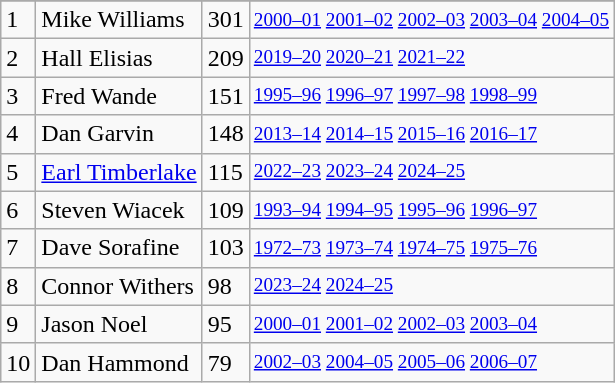<table class="wikitable">
<tr>
</tr>
<tr>
<td>1</td>
<td>Mike Williams</td>
<td>301</td>
<td style="font-size:80%;"><a href='#'>2000–01</a> <a href='#'>2001–02</a> <a href='#'>2002–03</a> <a href='#'>2003–04</a> <a href='#'>2004–05</a></td>
</tr>
<tr>
<td>2</td>
<td>Hall Elisias</td>
<td>209</td>
<td style="font-size:80%;"><a href='#'>2019–20</a> <a href='#'>2020–21</a> <a href='#'>2021–22</a></td>
</tr>
<tr>
<td>3</td>
<td>Fred Wande</td>
<td>151</td>
<td style="font-size:80%;"><a href='#'>1995–96</a> <a href='#'>1996–97</a> <a href='#'>1997–98</a> <a href='#'>1998–99</a></td>
</tr>
<tr>
<td>4</td>
<td>Dan Garvin</td>
<td>148</td>
<td style="font-size:80%;"><a href='#'>2013–14</a> <a href='#'>2014–15</a> <a href='#'>2015–16</a> <a href='#'>2016–17</a></td>
</tr>
<tr>
<td>5</td>
<td><a href='#'>Earl Timberlake</a></td>
<td>115</td>
<td style="font-size:80%;"><a href='#'>2022–23</a> <a href='#'>2023–24</a> <a href='#'>2024–25</a></td>
</tr>
<tr>
<td>6</td>
<td>Steven Wiacek</td>
<td>109</td>
<td style="font-size:80%;"><a href='#'>1993–94</a> <a href='#'>1994–95</a> <a href='#'>1995–96</a> <a href='#'>1996–97</a></td>
</tr>
<tr>
<td>7</td>
<td>Dave Sorafine</td>
<td>103</td>
<td style="font-size:80%;"><a href='#'>1972–73</a> <a href='#'>1973–74</a> <a href='#'>1974–75</a> <a href='#'>1975–76</a></td>
</tr>
<tr>
<td>8</td>
<td>Connor Withers</td>
<td>98</td>
<td style="font-size:80%;"><a href='#'>2023–24</a> <a href='#'>2024–25</a></td>
</tr>
<tr>
<td>9</td>
<td>Jason Noel</td>
<td>95</td>
<td style="font-size:80%;"><a href='#'>2000–01</a> <a href='#'>2001–02</a> <a href='#'>2002–03</a> <a href='#'>2003–04</a></td>
</tr>
<tr>
<td>10</td>
<td>Dan Hammond</td>
<td>79</td>
<td style="font-size:80%;"><a href='#'>2002–03</a> <a href='#'>2004–05</a> <a href='#'>2005–06</a> <a href='#'>2006–07</a></td>
</tr>
</table>
